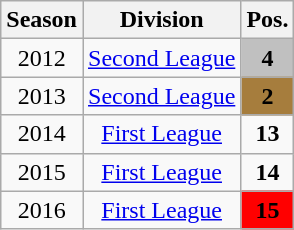<table class="wikitable">
<tr>
<th>Season</th>
<th>Division</th>
<th>Pos.</th>
</tr>
<tr>
<td align=center>2012</td>
<td align=center><a href='#'>Second League</a></td>
<td align=center bgcolor=silver><strong>4</strong></td>
</tr>
<tr>
<td align=center>2013</td>
<td align=center><a href='#'>Second League</a></td>
<td align=center bgcolor=#A67D3D><strong>2</strong></td>
</tr>
<tr>
<td align=center>2014</td>
<td align=center><a href='#'>First League</a></td>
<td align=center><strong>13</strong></td>
</tr>
<tr>
<td align=center>2015</td>
<td align=center><a href='#'>First League</a></td>
<td align=center><strong>14</strong></td>
</tr>
<tr>
<td align=center>2016</td>
<td align=center><a href='#'>First League</a></td>
<td align=center bgcolor=#FF0000><strong>15</strong></td>
</tr>
</table>
